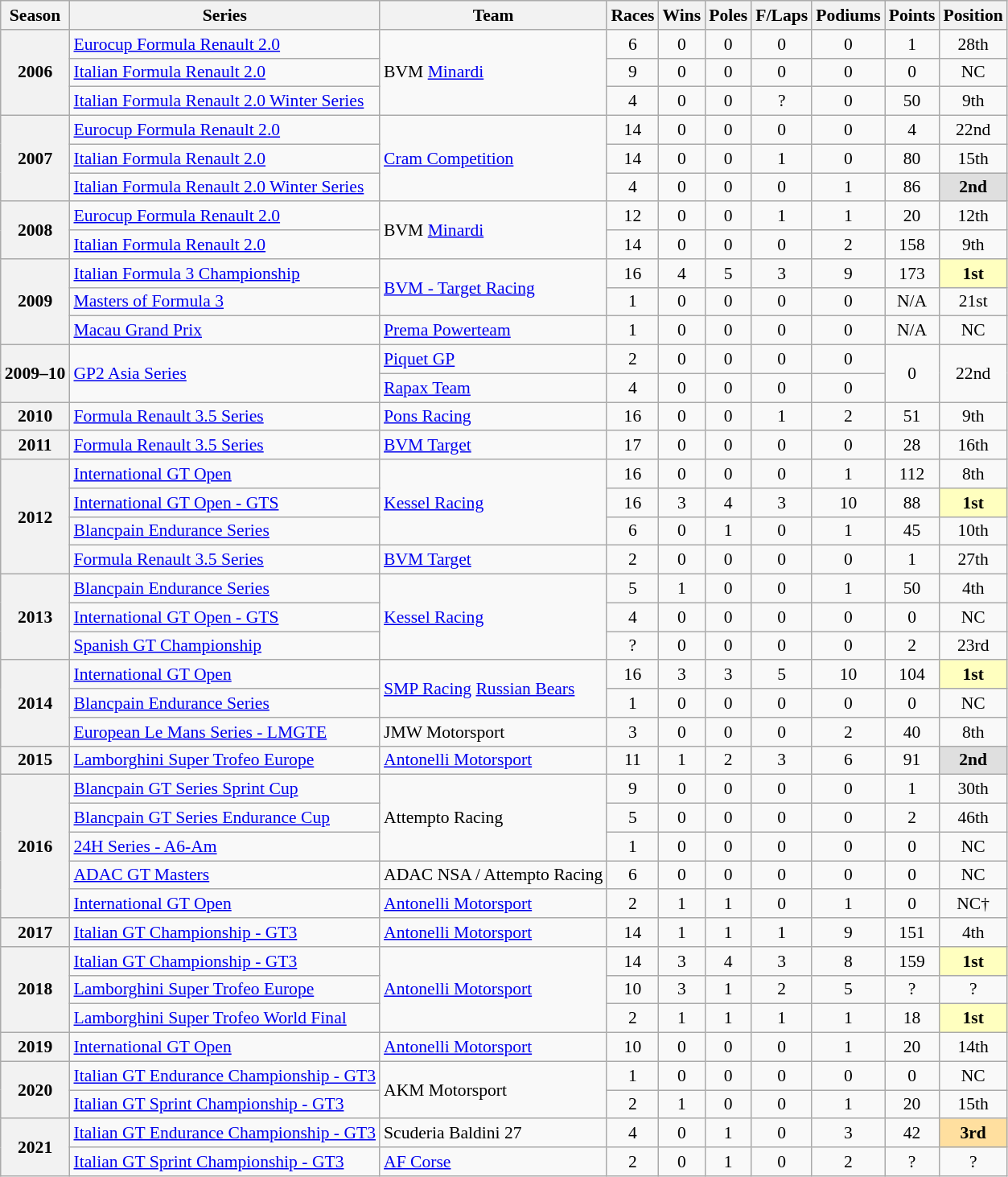<table class="wikitable" style="font-size: 90%; text-align:center">
<tr>
<th>Season</th>
<th>Series</th>
<th>Team</th>
<th>Races</th>
<th>Wins</th>
<th>Poles</th>
<th>F/Laps</th>
<th>Podiums</th>
<th>Points</th>
<th>Position</th>
</tr>
<tr>
<th rowspan=3>2006</th>
<td align=left><a href='#'>Eurocup Formula Renault 2.0</a></td>
<td rowspan=3 align=left>BVM <a href='#'>Minardi</a></td>
<td>6</td>
<td>0</td>
<td>0</td>
<td>0</td>
<td>0</td>
<td>1</td>
<td>28th</td>
</tr>
<tr>
<td align=left><a href='#'>Italian Formula Renault 2.0</a></td>
<td>9</td>
<td>0</td>
<td>0</td>
<td>0</td>
<td>0</td>
<td>0</td>
<td>NC</td>
</tr>
<tr>
<td align=left><a href='#'>Italian Formula Renault 2.0 Winter Series</a></td>
<td>4</td>
<td>0</td>
<td>0</td>
<td>?</td>
<td>0</td>
<td>50</td>
<td>9th</td>
</tr>
<tr>
<th rowspan=3>2007</th>
<td align=left><a href='#'>Eurocup Formula Renault 2.0</a></td>
<td rowspan=3 align=left><a href='#'>Cram Competition</a></td>
<td>14</td>
<td>0</td>
<td>0</td>
<td>0</td>
<td>0</td>
<td>4</td>
<td>22nd</td>
</tr>
<tr>
<td align=left><a href='#'>Italian Formula Renault 2.0</a></td>
<td>14</td>
<td>0</td>
<td>0</td>
<td>1</td>
<td>0</td>
<td>80</td>
<td>15th</td>
</tr>
<tr>
<td align=left><a href='#'>Italian Formula Renault 2.0 Winter Series</a></td>
<td>4</td>
<td>0</td>
<td>0</td>
<td>0</td>
<td>1</td>
<td>86</td>
<td style="background:#DFDFDF;"><strong>2nd</strong></td>
</tr>
<tr>
<th rowspan=2>2008</th>
<td align=left><a href='#'>Eurocup Formula Renault 2.0</a></td>
<td rowspan=2 align=left>BVM <a href='#'>Minardi</a></td>
<td>12</td>
<td>0</td>
<td>0</td>
<td>1</td>
<td>1</td>
<td>20</td>
<td>12th</td>
</tr>
<tr>
<td align=left><a href='#'>Italian Formula Renault 2.0</a></td>
<td>14</td>
<td>0</td>
<td>0</td>
<td>0</td>
<td>2</td>
<td>158</td>
<td>9th</td>
</tr>
<tr>
<th rowspan=3>2009</th>
<td align=left><a href='#'>Italian Formula 3 Championship</a></td>
<td rowspan=2 align=left><a href='#'>BVM - Target Racing</a></td>
<td>16</td>
<td>4</td>
<td>5</td>
<td>3</td>
<td>9</td>
<td>173</td>
<td style="background:#FFFFBF;"><strong>1st</strong></td>
</tr>
<tr>
<td align=left><a href='#'>Masters of Formula 3</a></td>
<td>1</td>
<td>0</td>
<td>0</td>
<td>0</td>
<td>0</td>
<td>N/A</td>
<td>21st</td>
</tr>
<tr>
<td align=left><a href='#'>Macau Grand Prix</a></td>
<td align=left><a href='#'>Prema Powerteam</a></td>
<td>1</td>
<td>0</td>
<td>0</td>
<td>0</td>
<td>0</td>
<td>N/A</td>
<td>NC</td>
</tr>
<tr>
<th rowspan=2>2009–10</th>
<td rowspan=2 align=left><a href='#'>GP2 Asia Series</a></td>
<td align=left><a href='#'>Piquet GP</a></td>
<td>2</td>
<td>0</td>
<td>0</td>
<td>0</td>
<td>0</td>
<td rowspan=2>0</td>
<td rowspan=2>22nd</td>
</tr>
<tr>
<td align=left><a href='#'>Rapax Team</a></td>
<td>4</td>
<td>0</td>
<td>0</td>
<td>0</td>
<td>0</td>
</tr>
<tr>
<th>2010</th>
<td align=left><a href='#'>Formula Renault 3.5 Series</a></td>
<td align=left><a href='#'>Pons Racing</a></td>
<td>16</td>
<td>0</td>
<td>0</td>
<td>1</td>
<td>2</td>
<td>51</td>
<td>9th</td>
</tr>
<tr>
<th>2011</th>
<td align=left><a href='#'>Formula Renault 3.5 Series</a></td>
<td align=left><a href='#'>BVM Target</a></td>
<td>17</td>
<td>0</td>
<td>0</td>
<td>0</td>
<td>0</td>
<td>28</td>
<td>16th</td>
</tr>
<tr>
<th rowspan=4>2012</th>
<td align=left><a href='#'>International GT Open</a></td>
<td align=left rowspan=3><a href='#'>Kessel Racing</a></td>
<td>16</td>
<td>0</td>
<td>0</td>
<td>0</td>
<td>1</td>
<td>112</td>
<td>8th</td>
</tr>
<tr>
<td align=left><a href='#'>International GT Open - GTS</a></td>
<td>16</td>
<td>3</td>
<td>4</td>
<td>3</td>
<td>10</td>
<td>88</td>
<td style="background:#FFFFBF;"><strong>1st</strong></td>
</tr>
<tr>
<td align=left><a href='#'>Blancpain Endurance Series</a></td>
<td>6</td>
<td>0</td>
<td>1</td>
<td>0</td>
<td>1</td>
<td>45</td>
<td>10th</td>
</tr>
<tr>
<td align=left><a href='#'>Formula Renault 3.5 Series</a></td>
<td align=left><a href='#'>BVM Target</a></td>
<td>2</td>
<td>0</td>
<td>0</td>
<td>0</td>
<td>0</td>
<td>1</td>
<td>27th</td>
</tr>
<tr>
<th rowspan=3>2013</th>
<td align=left><a href='#'>Blancpain Endurance Series</a></td>
<td align=left rowspan=3><a href='#'>Kessel Racing</a></td>
<td>5</td>
<td>1</td>
<td>0</td>
<td>0</td>
<td>1</td>
<td>50</td>
<td>4th</td>
</tr>
<tr>
<td align=left><a href='#'>International GT Open - GTS</a></td>
<td>4</td>
<td>0</td>
<td>0</td>
<td>0</td>
<td>0</td>
<td>0</td>
<td>NC</td>
</tr>
<tr>
<td align=left><a href='#'>Spanish GT Championship</a></td>
<td>?</td>
<td>0</td>
<td>0</td>
<td>0</td>
<td>0</td>
<td>2</td>
<td>23rd</td>
</tr>
<tr>
<th rowspan=3>2014</th>
<td align=left><a href='#'>International GT Open</a></td>
<td align=left rowspan=2><a href='#'>SMP Racing</a> <a href='#'>Russian Bears</a></td>
<td>16</td>
<td>3</td>
<td>3</td>
<td>5</td>
<td>10</td>
<td>104</td>
<td style="background:#FFFFBF;"><strong>1st</strong></td>
</tr>
<tr>
<td align=left><a href='#'>Blancpain Endurance Series</a></td>
<td>1</td>
<td>0</td>
<td>0</td>
<td>0</td>
<td>0</td>
<td>0</td>
<td>NC</td>
</tr>
<tr>
<td align=left><a href='#'>European Le Mans Series - LMGTE</a></td>
<td align=left>JMW Motorsport</td>
<td>3</td>
<td>0</td>
<td>0</td>
<td>0</td>
<td>2</td>
<td>40</td>
<td>8th</td>
</tr>
<tr>
<th>2015</th>
<td align=left><a href='#'>Lamborghini Super Trofeo Europe</a></td>
<td align=left><a href='#'>Antonelli Motorsport</a></td>
<td>11</td>
<td>1</td>
<td>2</td>
<td>3</td>
<td>6</td>
<td>91</td>
<td style="background:#DFDFDF;"><strong>2nd</strong></td>
</tr>
<tr>
<th rowspan=5>2016</th>
<td align=left><a href='#'>Blancpain GT Series Sprint Cup</a></td>
<td align=left rowspan=3>Attempto Racing</td>
<td>9</td>
<td>0</td>
<td>0</td>
<td>0</td>
<td>0</td>
<td>1</td>
<td>30th</td>
</tr>
<tr>
<td align=left><a href='#'>Blancpain GT Series Endurance Cup</a></td>
<td>5</td>
<td>0</td>
<td>0</td>
<td>0</td>
<td>0</td>
<td>2</td>
<td>46th</td>
</tr>
<tr>
<td align=left><a href='#'>24H Series - A6-Am</a></td>
<td>1</td>
<td>0</td>
<td>0</td>
<td>0</td>
<td>0</td>
<td>0</td>
<td>NC</td>
</tr>
<tr>
<td align=left><a href='#'>ADAC GT Masters</a></td>
<td align=left>ADAC NSA / Attempto Racing</td>
<td>6</td>
<td>0</td>
<td>0</td>
<td>0</td>
<td>0</td>
<td>0</td>
<td>NC</td>
</tr>
<tr>
<td align=left><a href='#'>International GT Open</a></td>
<td align=left><a href='#'>Antonelli Motorsport</a></td>
<td>2</td>
<td>1</td>
<td>1</td>
<td>0</td>
<td>1</td>
<td>0</td>
<td>NC†</td>
</tr>
<tr>
<th>2017</th>
<td align=left><a href='#'>Italian GT Championship - GT3</a></td>
<td align=left><a href='#'>Antonelli Motorsport</a></td>
<td>14</td>
<td>1</td>
<td>1</td>
<td>1</td>
<td>9</td>
<td>151</td>
<td>4th</td>
</tr>
<tr>
<th rowspan=3>2018</th>
<td align=left><a href='#'>Italian GT Championship - GT3</a></td>
<td align=left rowspan=3><a href='#'>Antonelli Motorsport</a></td>
<td>14</td>
<td>3</td>
<td>4</td>
<td>3</td>
<td>8</td>
<td>159</td>
<td style="background:#FFFFBF;"><strong>1st</strong></td>
</tr>
<tr>
<td align=left><a href='#'>Lamborghini Super Trofeo Europe</a></td>
<td>10</td>
<td>3</td>
<td>1</td>
<td>2</td>
<td>5</td>
<td>?</td>
<td>?</td>
</tr>
<tr>
<td align=left><a href='#'>Lamborghini Super Trofeo World Final</a></td>
<td>2</td>
<td>1</td>
<td>1</td>
<td>1</td>
<td>1</td>
<td>18</td>
<td style="background:#FFFFBF;"><strong>1st</strong></td>
</tr>
<tr>
<th>2019</th>
<td align=left><a href='#'>International GT Open</a></td>
<td align=left><a href='#'>Antonelli Motorsport</a></td>
<td>10</td>
<td>0</td>
<td>0</td>
<td>0</td>
<td>1</td>
<td>20</td>
<td>14th</td>
</tr>
<tr>
<th rowspan="2">2020</th>
<td align=left><a href='#'>Italian GT Endurance Championship - GT3</a></td>
<td rowspan="2" align=left>AKM Motorsport</td>
<td>1</td>
<td>0</td>
<td>0</td>
<td>0</td>
<td>0</td>
<td>0</td>
<td>NC</td>
</tr>
<tr>
<td align=left><a href='#'>Italian GT Sprint Championship - GT3</a></td>
<td>2</td>
<td>1</td>
<td>0</td>
<td>0</td>
<td>1</td>
<td>20</td>
<td>15th</td>
</tr>
<tr>
<th rowspan="2">2021</th>
<td align=left nowrap><a href='#'>Italian GT Endurance Championship - GT3</a></td>
<td align=left>Scuderia Baldini 27</td>
<td>4</td>
<td>0</td>
<td>1</td>
<td>0</td>
<td>3</td>
<td>42</td>
<td style="background:#FFDF9F;"><strong>3rd</strong></td>
</tr>
<tr>
<td align=left><a href='#'>Italian GT Sprint Championship - GT3</a></td>
<td align=left><a href='#'>AF Corse</a></td>
<td>2</td>
<td>0</td>
<td>1</td>
<td>0</td>
<td>2</td>
<td>?</td>
<td>?</td>
</tr>
</table>
